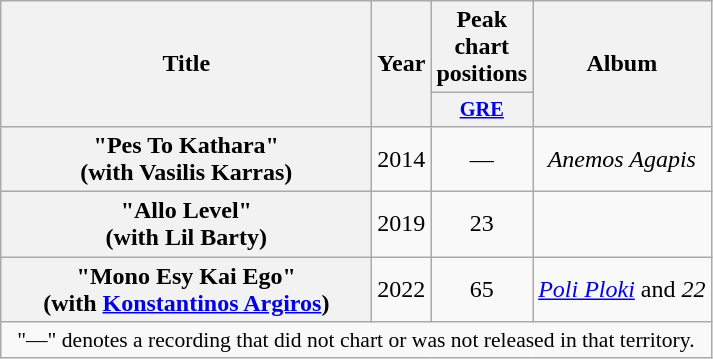<table class="wikitable plainrowheaders" style="text-align:center;">
<tr>
<th scope="col" rowspan="2" style="width:15em;">Title</th>
<th scope="col" rowspan="2" style="width:2em;">Year</th>
<th scope="col" colspan="1">Peak chart positions</th>
<th scope="col" rowspan="2">Album</th>
</tr>
<tr>
<th scope="col" style="width:3em;font-size:85%;"><a href='#'>GRE</a><br></th>
</tr>
<tr>
<th scope="row">"Pes To Kathara"<br><span>(with Vasilis Karras)</span></th>
<td>2014</td>
<td>—</td>
<td><em>Anemos Agapis</em></td>
</tr>
<tr>
<th scope="row">"Allo Level"<br><span>(with Lil Barty)</span></th>
<td>2019</td>
<td>23</td>
<td></td>
</tr>
<tr>
<th scope="row">"Mono Esy Kai Ego"<br><span>(with <a href='#'>Konstantinos Argiros</a>)</span></th>
<td>2022</td>
<td>65</td>
<td><em><a href='#'>Poli Ploki</a></em> and <em>22</em></td>
</tr>
<tr>
<td colspan="11" style="font-size:90%">"—" denotes a recording that did not chart or was not released in that territory.</td>
</tr>
</table>
